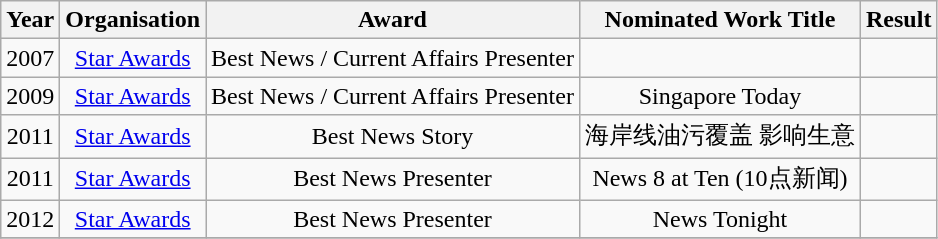<table class="wikitable sortable" style="text-align: center;">
<tr>
<th>Year</th>
<th>Organisation</th>
<th>Award</th>
<th>Nominated Work Title</th>
<th>Result</th>
</tr>
<tr>
<td>2007</td>
<td><a href='#'>Star Awards</a></td>
<td>Best News / Current Affairs Presenter</td>
<td></td>
<td></td>
</tr>
<tr>
<td>2009</td>
<td><a href='#'>Star Awards</a></td>
<td>Best News / Current Affairs Presenter</td>
<td>Singapore Today</td>
<td></td>
</tr>
<tr>
<td>2011</td>
<td><a href='#'>Star Awards</a></td>
<td>Best News Story</td>
<td>海岸线油污覆盖 影响生意</td>
<td></td>
</tr>
<tr>
<td>2011</td>
<td><a href='#'>Star Awards</a></td>
<td>Best News Presenter</td>
<td>News 8 at Ten (10点新闻)</td>
<td></td>
</tr>
<tr>
<td>2012</td>
<td><a href='#'>Star Awards</a></td>
<td>Best News Presenter</td>
<td>News Tonight</td>
<td></td>
</tr>
<tr>
</tr>
</table>
